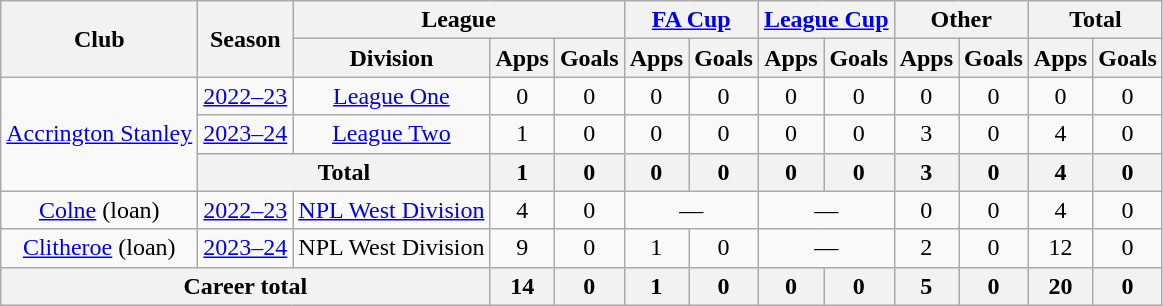<table class="wikitable" style="text-align: center">
<tr>
<th rowspan="2">Club</th>
<th rowspan="2">Season</th>
<th colspan="3">League</th>
<th colspan="2"><a href='#'>FA Cup</a></th>
<th colspan="2"><a href='#'>League Cup</a></th>
<th colspan="2">Other</th>
<th colspan="2">Total</th>
</tr>
<tr>
<th>Division</th>
<th>Apps</th>
<th>Goals</th>
<th>Apps</th>
<th>Goals</th>
<th>Apps</th>
<th>Goals</th>
<th>Apps</th>
<th>Goals</th>
<th>Apps</th>
<th>Goals</th>
</tr>
<tr>
<td rowspan="3"><a href='#'>Accrington Stanley</a></td>
<td><a href='#'>2022–23</a></td>
<td><a href='#'>League One</a></td>
<td>0</td>
<td>0</td>
<td>0</td>
<td>0</td>
<td>0</td>
<td>0</td>
<td>0</td>
<td>0</td>
<td>0</td>
<td>0</td>
</tr>
<tr>
<td><a href='#'>2023–24</a></td>
<td><a href='#'>League Two</a></td>
<td>1</td>
<td>0</td>
<td>0</td>
<td>0</td>
<td>0</td>
<td>0</td>
<td>3</td>
<td>0</td>
<td>4</td>
<td>0</td>
</tr>
<tr>
<th colspan="2">Total</th>
<th>1</th>
<th>0</th>
<th>0</th>
<th>0</th>
<th>0</th>
<th>0</th>
<th>3</th>
<th>0</th>
<th>4</th>
<th>0</th>
</tr>
<tr>
<td><a href='#'>Colne</a> (loan)</td>
<td><a href='#'>2022–23</a></td>
<td><a href='#'>NPL West Division</a></td>
<td>4</td>
<td>0</td>
<td colspan="2">—</td>
<td colspan="2">—</td>
<td>0</td>
<td>0</td>
<td>4</td>
<td>0</td>
</tr>
<tr>
<td><a href='#'>Clitheroe</a> (loan)</td>
<td><a href='#'>2023–24</a></td>
<td>NPL West Division</td>
<td>9</td>
<td>0</td>
<td>1</td>
<td>0</td>
<td colspan="2">—</td>
<td>2</td>
<td>0</td>
<td>12</td>
<td>0</td>
</tr>
<tr>
<th colspan="3">Career total</th>
<th>14</th>
<th>0</th>
<th>1</th>
<th>0</th>
<th>0</th>
<th>0</th>
<th>5</th>
<th>0</th>
<th>20</th>
<th>0</th>
</tr>
</table>
